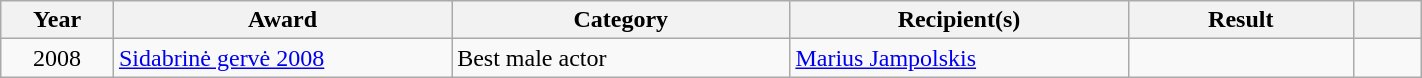<table class="wikitable sortable plainrowheaders" style="width:75%;">
<tr>
<th scope="col" width="5%">Year</th>
<th scope="col" width="15%">Award</th>
<th scope="col" width="15%">Category</th>
<th scope="col" width="15%">Recipient(s)</th>
<th scope="col" width="10%">Result</th>
<th scope="col" width="3%" class="unsortable"></th>
</tr>
<tr>
<td rowspan="1" align="center">2008</td>
<td><a href='#'>Sidabrinė gervė 2008</a></td>
<td>Best male actor</td>
<td><a href='#'>Marius Jampolskis</a></td>
<td></td>
<td align="center"></td>
</tr>
</table>
